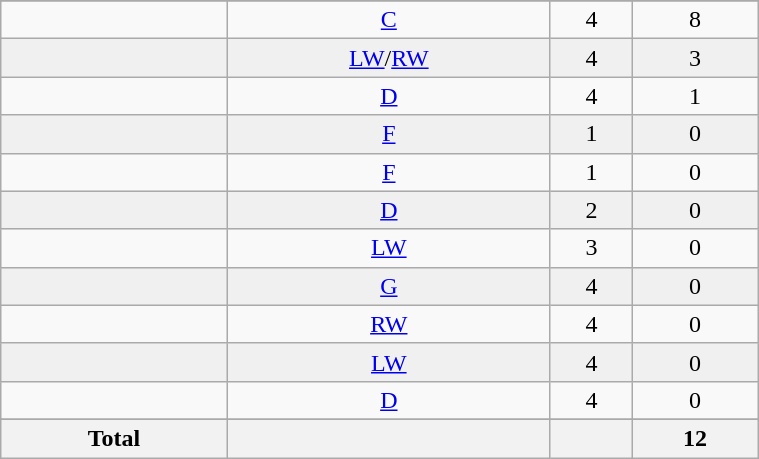<table class="wikitable sortable" width ="40%">
<tr align="center">
</tr>
<tr align="center" bgcolor="">
<td></td>
<td><a href='#'>C</a></td>
<td>4</td>
<td>8</td>
</tr>
<tr align="center" bgcolor="f0f0f0">
<td></td>
<td><a href='#'>LW</a>/<a href='#'>RW</a></td>
<td>4</td>
<td>3</td>
</tr>
<tr align="center" bgcolor="">
<td></td>
<td><a href='#'>D</a></td>
<td>4</td>
<td>1</td>
</tr>
<tr align="center" bgcolor="f0f0f0">
<td></td>
<td><a href='#'>F</a></td>
<td>1</td>
<td>0</td>
</tr>
<tr align="center" bgcolor="">
<td></td>
<td><a href='#'>F</a></td>
<td>1</td>
<td>0</td>
</tr>
<tr align="center" bgcolor="f0f0f0">
<td></td>
<td><a href='#'>D</a></td>
<td>2</td>
<td>0</td>
</tr>
<tr align="center" bgcolor="">
<td></td>
<td><a href='#'>LW</a></td>
<td>3</td>
<td>0</td>
</tr>
<tr align="center" bgcolor="f0f0f0">
<td></td>
<td><a href='#'>G</a></td>
<td>4</td>
<td>0</td>
</tr>
<tr align="center" bgcolor="">
<td></td>
<td><a href='#'>RW</a></td>
<td>4</td>
<td>0</td>
</tr>
<tr align="center" bgcolor="f0f0f0">
<td></td>
<td><a href='#'>LW</a></td>
<td>4</td>
<td>0</td>
</tr>
<tr align="center" bgcolor="">
<td></td>
<td><a href='#'>D</a></td>
<td>4</td>
<td>0</td>
</tr>
<tr align="center" bgcolor="f0f0f0">
</tr>
<tr>
<th>Total</th>
<th></th>
<th></th>
<th>12</th>
</tr>
</table>
